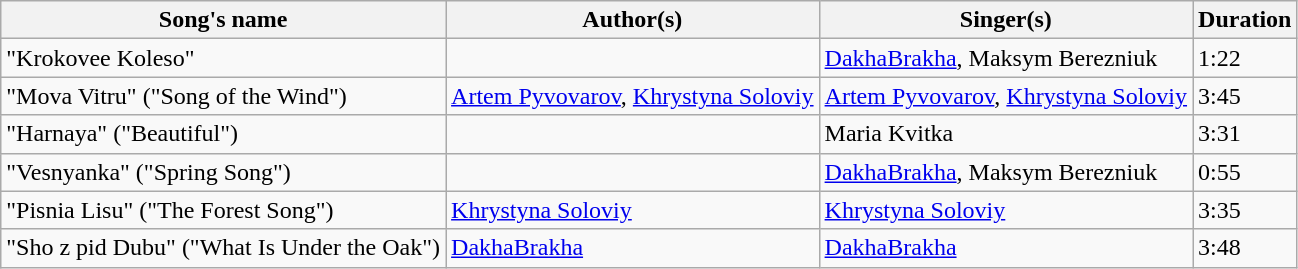<table class="wikitable">
<tr>
<th>Song's name</th>
<th>Author(s)</th>
<th>Singer(s)</th>
<th>Duration</th>
</tr>
<tr>
<td>"Krokovee Koleso"</td>
<td></td>
<td><a href='#'>DakhaBrakha</a>, Maksym Berezniuk</td>
<td>1:22</td>
</tr>
<tr>
<td>"Mova Vitru" ("Song of the Wind")</td>
<td><a href='#'>Artem Pyvovarov</a>, <a href='#'>Khrystyna Soloviy</a></td>
<td><a href='#'>Artem Pyvovarov</a>, <a href='#'>Khrystyna Soloviy</a></td>
<td>3:45</td>
</tr>
<tr>
<td>"Harnaya" ("Beautiful")</td>
<td></td>
<td>Maria Kvitka</td>
<td>3:31</td>
</tr>
<tr>
<td>"Vesnyanka" ("Spring Song")</td>
<td></td>
<td><a href='#'>DakhaBrakha</a>, Maksym Berezniuk</td>
<td>0:55</td>
</tr>
<tr>
<td>"Pisnia Lisu" ("The Forest Song")</td>
<td><a href='#'>Khrystyna Soloviy</a></td>
<td><a href='#'>Khrystyna Soloviy</a></td>
<td>3:35</td>
</tr>
<tr>
<td>"Sho z pid Dubu" ("What Is Under the Oak")</td>
<td><a href='#'>DakhaBrakha</a></td>
<td><a href='#'>DakhaBrakha</a></td>
<td>3:48</td>
</tr>
</table>
